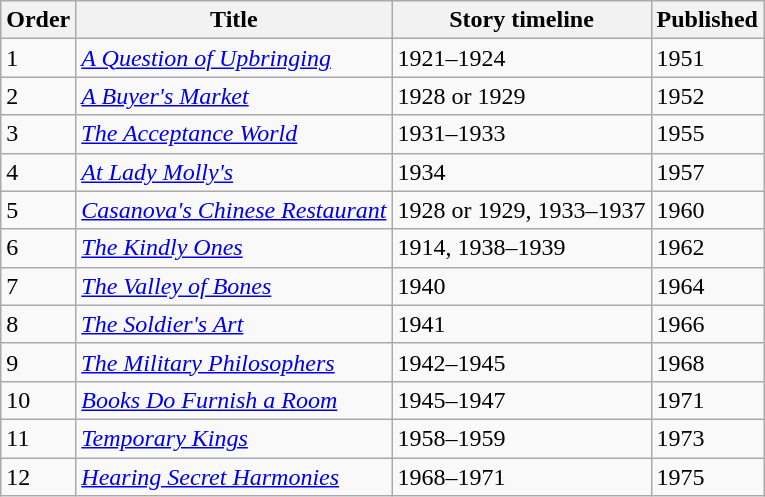<table class="wikitable">
<tr>
<th>Order</th>
<th>Title</th>
<th>Story timeline</th>
<th>Published</th>
</tr>
<tr>
<td>1</td>
<td><em><a href='#'>A Question of Upbringing</a></em></td>
<td>1921–1924</td>
<td>1951</td>
</tr>
<tr>
<td>2</td>
<td><em><a href='#'>A Buyer's Market</a></em></td>
<td>1928 or 1929</td>
<td>1952</td>
</tr>
<tr>
<td>3</td>
<td><em><a href='#'>The Acceptance World</a></em></td>
<td>1931–1933</td>
<td>1955</td>
</tr>
<tr>
<td>4</td>
<td><em><a href='#'>At Lady Molly's</a></em></td>
<td>1934</td>
<td>1957</td>
</tr>
<tr>
<td>5</td>
<td><em><a href='#'>Casanova's Chinese Restaurant</a></em></td>
<td>1928 or 1929, 1933–1937</td>
<td>1960</td>
</tr>
<tr>
<td>6</td>
<td><em><a href='#'>The Kindly Ones</a></em></td>
<td>1914, 1938–1939</td>
<td>1962</td>
</tr>
<tr>
<td>7</td>
<td><em><a href='#'>The Valley of Bones</a></em></td>
<td>1940</td>
<td>1964</td>
</tr>
<tr>
<td>8</td>
<td><em><a href='#'>The Soldier's Art</a></em></td>
<td>1941</td>
<td>1966</td>
</tr>
<tr>
<td>9</td>
<td><em><a href='#'>The Military Philosophers</a></em></td>
<td>1942–1945</td>
<td>1968</td>
</tr>
<tr>
<td>10</td>
<td><em><a href='#'>Books Do Furnish a Room</a></em></td>
<td>1945–1947</td>
<td>1971</td>
</tr>
<tr>
<td>11</td>
<td><em><a href='#'>Temporary Kings</a></em></td>
<td>1958–1959</td>
<td>1973</td>
</tr>
<tr>
<td>12</td>
<td><em><a href='#'>Hearing Secret Harmonies</a></em></td>
<td>1968–1971</td>
<td>1975</td>
</tr>
</table>
